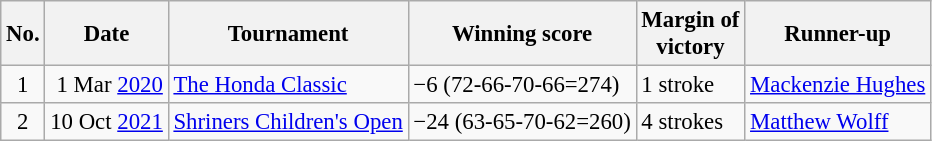<table class="wikitable" style="font-size:95%;">
<tr>
<th>No.</th>
<th>Date</th>
<th>Tournament</th>
<th>Winning score</th>
<th>Margin of<br>victory</th>
<th>Runner-up</th>
</tr>
<tr>
<td align=center>1</td>
<td align=right>1 Mar <a href='#'>2020</a></td>
<td><a href='#'>The Honda Classic</a></td>
<td>−6 (72-66-70-66=274)</td>
<td>1 stroke</td>
<td> <a href='#'>Mackenzie Hughes</a></td>
</tr>
<tr>
<td align=center>2</td>
<td align=right>10 Oct <a href='#'>2021</a></td>
<td><a href='#'>Shriners Children's Open</a></td>
<td>−24 (63-65-70-62=260)</td>
<td>4 strokes</td>
<td> <a href='#'>Matthew Wolff</a></td>
</tr>
</table>
